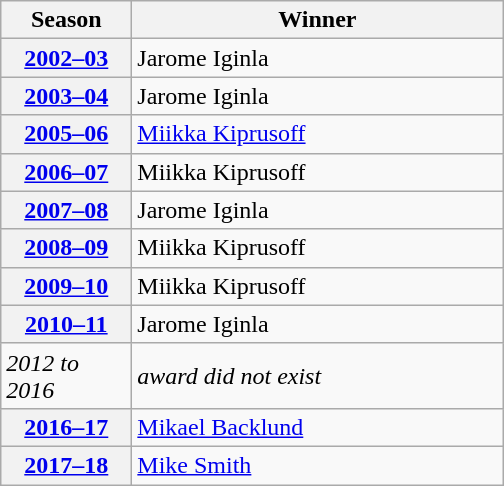<table class="wikitable">
<tr>
<th scope="col" style="width:5em">Season</th>
<th scope="col" style="width:15em">Winner</th>
</tr>
<tr>
<th scope="row"><a href='#'>2002–03</a></th>
<td>Jarome Iginla</td>
</tr>
<tr>
<th scope="row"><a href='#'>2003–04</a></th>
<td>Jarome Iginla</td>
</tr>
<tr>
<th scope="row"><a href='#'>2005–06</a></th>
<td><a href='#'>Miikka Kiprusoff</a></td>
</tr>
<tr>
<th scope="row"><a href='#'>2006–07</a></th>
<td>Miikka Kiprusoff</td>
</tr>
<tr>
<th scope="row"><a href='#'>2007–08</a></th>
<td>Jarome Iginla</td>
</tr>
<tr>
<th scope="row"><a href='#'>2008–09</a></th>
<td>Miikka Kiprusoff</td>
</tr>
<tr>
<th scope="row"><a href='#'>2009–10</a></th>
<td>Miikka Kiprusoff</td>
</tr>
<tr>
<th scope="row"><a href='#'>2010–11</a></th>
<td>Jarome Iginla</td>
</tr>
<tr>
<td><em>2012 to 2016</em></td>
<td><em>award did not exist</em></td>
</tr>
<tr>
<th scope="row"><a href='#'>2016–17</a></th>
<td><a href='#'>Mikael Backlund</a></td>
</tr>
<tr>
<th scope="row"><a href='#'>2017–18</a></th>
<td><a href='#'>Mike Smith</a><br></td>
</tr>
</table>
